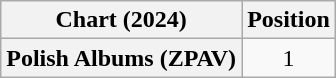<table class="wikitable sortable plainrowheaders" style="text-align:center">
<tr>
<th scope="col">Chart (2024)</th>
<th scope="col">Position</th>
</tr>
<tr>
<th scope="row">Polish Albums (ZPAV)</th>
<td>1</td>
</tr>
</table>
